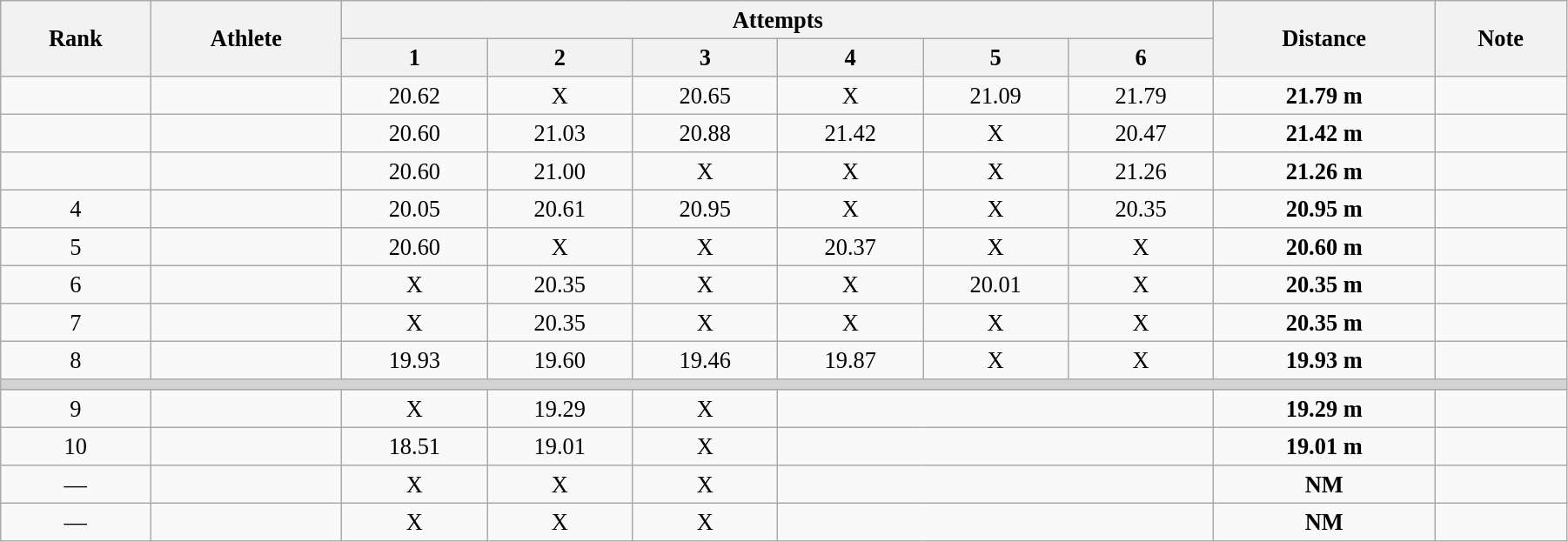<table class="wikitable" style=" text-align:center; font-size:110%;" width="95%">
<tr>
<th rowspan="2">Rank</th>
<th rowspan="2">Athlete</th>
<th colspan="6">Attempts</th>
<th rowspan="2">Distance</th>
<th rowspan="2">Note</th>
</tr>
<tr>
<th>1</th>
<th>2</th>
<th>3</th>
<th>4</th>
<th>5</th>
<th>6</th>
</tr>
<tr>
<td></td>
<td align=left></td>
<td>20.62</td>
<td>X</td>
<td>20.65</td>
<td>X</td>
<td>21.09</td>
<td>21.79</td>
<td><strong>21.79 m </strong></td>
<td></td>
</tr>
<tr>
<td></td>
<td align=left></td>
<td>20.60</td>
<td>21.03</td>
<td>20.88</td>
<td>21.42</td>
<td>X</td>
<td>20.47</td>
<td><strong>21.42 m </strong></td>
<td></td>
</tr>
<tr>
<td></td>
<td align=left></td>
<td>20.60</td>
<td>21.00</td>
<td>X</td>
<td>X</td>
<td>X</td>
<td>21.26</td>
<td><strong>21.26 m </strong></td>
<td></td>
</tr>
<tr>
<td>4</td>
<td align=left></td>
<td>20.05</td>
<td>20.61</td>
<td>20.95</td>
<td>X</td>
<td>X</td>
<td>20.35</td>
<td><strong>20.95 m </strong></td>
<td></td>
</tr>
<tr>
<td>5</td>
<td align=left></td>
<td>20.60</td>
<td>X</td>
<td>X</td>
<td>20.37</td>
<td>X</td>
<td>X</td>
<td><strong>20.60 m </strong></td>
<td></td>
</tr>
<tr>
<td>6</td>
<td align=left></td>
<td>X</td>
<td>20.35</td>
<td>X</td>
<td>X</td>
<td>20.01</td>
<td>X</td>
<td><strong>20.35 m </strong></td>
<td></td>
</tr>
<tr>
<td>7</td>
<td align=left></td>
<td>X</td>
<td>20.35</td>
<td>X</td>
<td>X</td>
<td>X</td>
<td>X</td>
<td><strong>20.35 m </strong></td>
<td></td>
</tr>
<tr>
<td>8</td>
<td align=left></td>
<td>19.93</td>
<td>19.60</td>
<td>19.46</td>
<td>19.87</td>
<td>X</td>
<td>X</td>
<td><strong>19.93 m </strong></td>
<td></td>
</tr>
<tr>
<td colspan=10 bgcolor=lightgray></td>
</tr>
<tr>
<td>9</td>
<td align=left></td>
<td>X</td>
<td>19.29</td>
<td>X</td>
<td colspan=3></td>
<td><strong>19.29 m </strong></td>
<td></td>
</tr>
<tr>
<td>10</td>
<td align=left></td>
<td>18.51</td>
<td>19.01</td>
<td>X</td>
<td colspan=3></td>
<td><strong>19.01 m </strong></td>
<td></td>
</tr>
<tr>
<td>—</td>
<td align=left></td>
<td>X</td>
<td>X</td>
<td>X</td>
<td colspan=3></td>
<td><strong>NM </strong></td>
<td></td>
</tr>
<tr>
<td>—</td>
<td align=left></td>
<td>X</td>
<td>X</td>
<td>X</td>
<td colspan=3></td>
<td><strong>NM </strong></td>
<td></td>
</tr>
</table>
